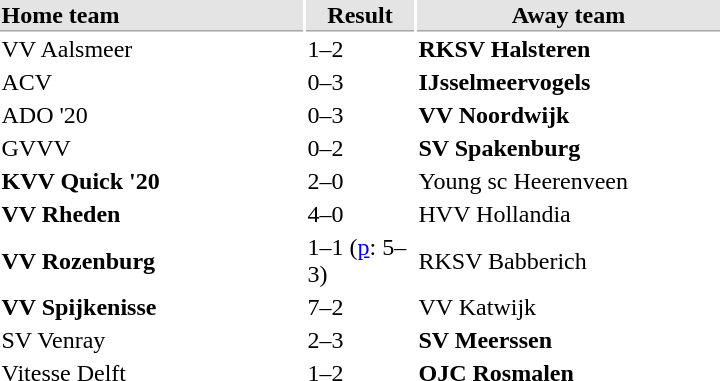<table>
<tr bgcolor="#E4E4E4">
<th style="border-bottom:1px solid #AAAAAA" width="200" align="left">Home team</th>
<th style="border-bottom:1px solid #AAAAAA" width="70" align="center">Result</th>
<th style="border-bottom:1px solid #AAAAAA" width="200">Away team</th>
</tr>
<tr>
<td>VV Aalsmeer</td>
<td>1–2</td>
<td><strong>RKSV Halsteren</strong></td>
</tr>
<tr>
<td>ACV</td>
<td>0–3</td>
<td><strong>IJsselmeervogels</strong></td>
</tr>
<tr>
<td>ADO '20</td>
<td>0–3</td>
<td><strong>VV Noordwijk</strong></td>
</tr>
<tr>
<td>GVVV</td>
<td>0–2</td>
<td><strong>SV Spakenburg</strong></td>
</tr>
<tr>
<td><strong>KVV Quick '20</strong></td>
<td>2–0</td>
<td>Young sc Heerenveen</td>
</tr>
<tr>
<td><strong>VV Rheden</strong></td>
<td>4–0</td>
<td>HVV Hollandia</td>
</tr>
<tr>
<td><strong>VV Rozenburg</strong></td>
<td>1–1 (<a href='#'>p</a>: 5–3)</td>
<td>RKSV Babberich</td>
</tr>
<tr>
<td><strong>VV Spijkenisse</strong></td>
<td>7–2</td>
<td>VV Katwijk</td>
</tr>
<tr>
<td>SV Venray</td>
<td>2–3</td>
<td><strong>SV Meerssen</strong></td>
</tr>
<tr>
<td>Vitesse Delft</td>
<td>1–2</td>
<td><strong>OJC Rosmalen</strong></td>
</tr>
</table>
